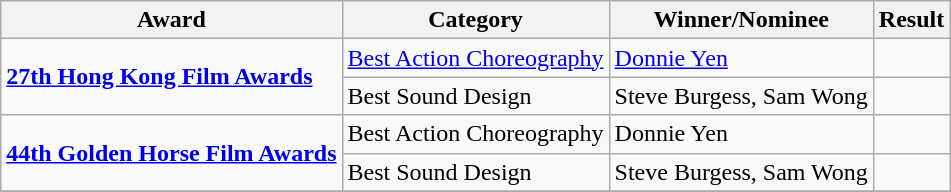<table class="wikitable">
<tr>
<th>Award</th>
<th>Category</th>
<th>Winner/Nominee</th>
<th>Result</th>
</tr>
<tr>
<td rowspan="2"><strong><a href='#'>27th Hong Kong Film Awards</a></strong></td>
<td><a href='#'>Best Action Choreography</a></td>
<td><a href='#'>Donnie Yen</a></td>
<td></td>
</tr>
<tr>
<td>Best Sound Design</td>
<td>Steve Burgess, Sam Wong</td>
<td></td>
</tr>
<tr>
<td rowspan=2><strong><a href='#'>44th Golden Horse Film Awards</a></strong></td>
<td>Best Action Choreography</td>
<td>Donnie Yen</td>
<td></td>
</tr>
<tr>
<td>Best Sound Design</td>
<td>Steve Burgess, Sam Wong</td>
<td></td>
</tr>
<tr>
</tr>
</table>
